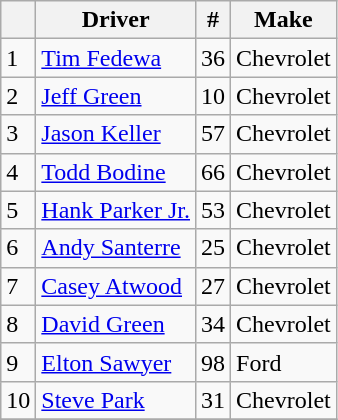<table class="wikitable sortable">
<tr>
<th></th>
<th>Driver</th>
<th>#</th>
<th>Make</th>
</tr>
<tr>
<td>1</td>
<td><a href='#'>Tim Fedewa</a></td>
<td>36</td>
<td>Chevrolet</td>
</tr>
<tr>
<td>2</td>
<td><a href='#'>Jeff Green</a></td>
<td>10</td>
<td>Chevrolet</td>
</tr>
<tr>
<td>3</td>
<td><a href='#'>Jason Keller</a></td>
<td>57</td>
<td>Chevrolet</td>
</tr>
<tr>
<td>4</td>
<td><a href='#'>Todd Bodine</a></td>
<td>66</td>
<td>Chevrolet</td>
</tr>
<tr>
<td>5</td>
<td><a href='#'>Hank Parker Jr.</a></td>
<td>53</td>
<td>Chevrolet</td>
</tr>
<tr>
<td>6</td>
<td><a href='#'>Andy Santerre</a></td>
<td>25</td>
<td>Chevrolet</td>
</tr>
<tr>
<td>7</td>
<td><a href='#'>Casey Atwood</a></td>
<td>27</td>
<td>Chevrolet</td>
</tr>
<tr>
<td>8</td>
<td><a href='#'>David Green</a></td>
<td>34</td>
<td>Chevrolet</td>
</tr>
<tr>
<td>9</td>
<td><a href='#'>Elton Sawyer</a></td>
<td>98</td>
<td>Ford</td>
</tr>
<tr>
<td>10</td>
<td><a href='#'>Steve Park</a></td>
<td>31</td>
<td>Chevrolet</td>
</tr>
<tr>
</tr>
</table>
